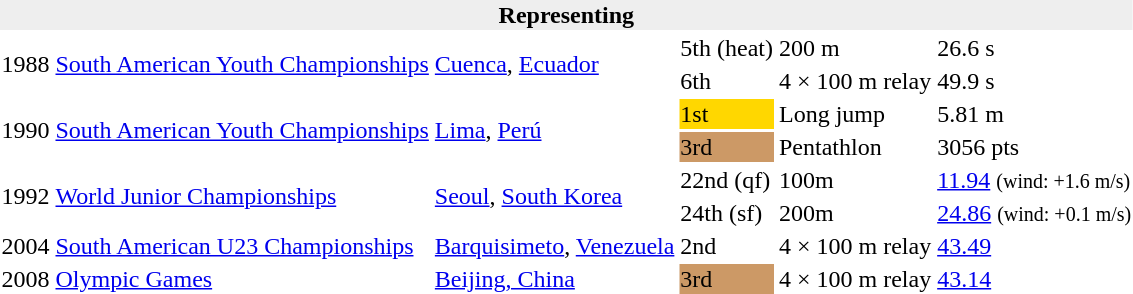<table>
<tr>
<th bgcolor="#eeeeee" colspan="6">Representing </th>
</tr>
<tr>
<td rowspan=2>1988</td>
<td rowspan=2><a href='#'>South American Youth Championships</a></td>
<td rowspan=2><a href='#'>Cuenca</a>, <a href='#'>Ecuador</a></td>
<td>5th (heat)</td>
<td>200 m</td>
<td>26.6 s</td>
</tr>
<tr>
<td>6th</td>
<td>4 × 100 m relay</td>
<td>49.9 s</td>
</tr>
<tr>
<td rowspan=2>1990</td>
<td rowspan=2><a href='#'>South American Youth Championships</a></td>
<td rowspan=2><a href='#'>Lima</a>, <a href='#'>Perú</a></td>
<td bgcolor=gold>1st</td>
<td>Long jump</td>
<td>5.81 m</td>
</tr>
<tr>
<td bgcolor=cc9966>3rd</td>
<td>Pentathlon</td>
<td>3056 pts</td>
</tr>
<tr>
<td rowspan=2>1992</td>
<td rowspan=2><a href='#'>World Junior Championships</a></td>
<td rowspan=2><a href='#'>Seoul</a>, <a href='#'>South Korea</a></td>
<td>22nd (qf)</td>
<td>100m</td>
<td><a href='#'>11.94</a> <small>(wind: +1.6 m/s)</small></td>
</tr>
<tr>
<td>24th (sf)</td>
<td>200m</td>
<td><a href='#'>24.86</a> <small>(wind: +0.1 m/s)</small></td>
</tr>
<tr>
<td>2004</td>
<td><a href='#'>South American U23 Championships</a></td>
<td><a href='#'>Barquisimeto</a>, <a href='#'>Venezuela</a></td>
<td>2nd </td>
<td>4 × 100 m relay</td>
<td><a href='#'>43.49</a></td>
</tr>
<tr>
<td>2008</td>
<td><a href='#'>Olympic Games</a></td>
<td><a href='#'>Beijing, China</a></td>
<td bgcolor="cc9966">3rd</td>
<td>4 × 100 m relay</td>
<td><a href='#'>43.14</a></td>
</tr>
</table>
